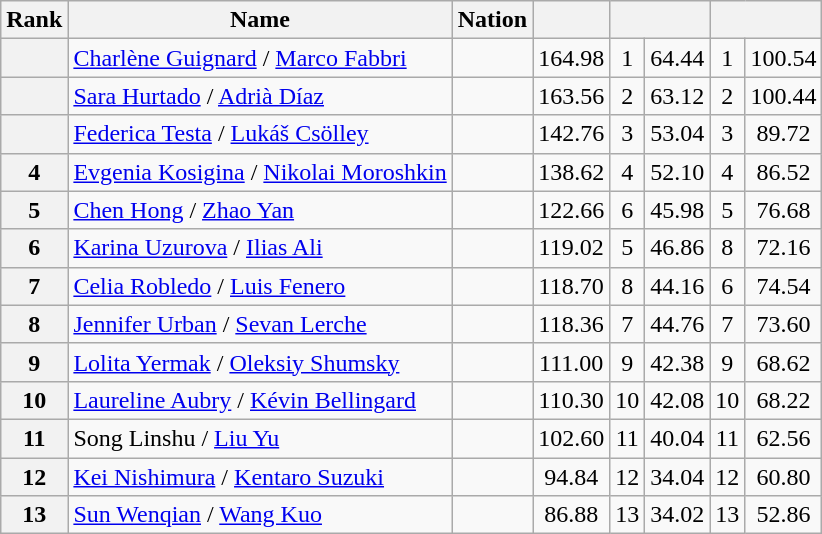<table class="wikitable sortable" style="text-align:center">
<tr>
<th>Rank</th>
<th>Name</th>
<th>Nation</th>
<th></th>
<th colspan=2></th>
<th colspan=2></th>
</tr>
<tr>
<th></th>
<td align=left><a href='#'>Charlène Guignard</a> / <a href='#'>Marco Fabbri</a></td>
<td align=left></td>
<td>164.98</td>
<td>1</td>
<td>64.44</td>
<td>1</td>
<td>100.54</td>
</tr>
<tr>
<th></th>
<td align=left><a href='#'>Sara Hurtado</a> / <a href='#'>Adrià Díaz</a></td>
<td align=left></td>
<td>163.56</td>
<td>2</td>
<td>63.12</td>
<td>2</td>
<td>100.44</td>
</tr>
<tr>
<th></th>
<td align=left><a href='#'>Federica Testa</a> / <a href='#'>Lukáš Csölley</a></td>
<td align=left></td>
<td>142.76</td>
<td>3</td>
<td>53.04</td>
<td>3</td>
<td>89.72</td>
</tr>
<tr>
<th>4</th>
<td align=left><a href='#'>Evgenia Kosigina</a> / <a href='#'>Nikolai Moroshkin</a></td>
<td align=left></td>
<td>138.62</td>
<td>4</td>
<td>52.10</td>
<td>4</td>
<td>86.52</td>
</tr>
<tr>
<th>5</th>
<td align=left><a href='#'>Chen Hong</a> / <a href='#'>Zhao Yan</a></td>
<td align=left></td>
<td>122.66</td>
<td>6</td>
<td>45.98</td>
<td>5</td>
<td>76.68</td>
</tr>
<tr>
<th>6</th>
<td align=left><a href='#'>Karina Uzurova</a> / <a href='#'>Ilias Ali</a></td>
<td align=left></td>
<td>119.02</td>
<td>5</td>
<td>46.86</td>
<td>8</td>
<td>72.16</td>
</tr>
<tr>
<th>7</th>
<td align=left><a href='#'>Celia Robledo</a> / <a href='#'>Luis Fenero</a></td>
<td align=left></td>
<td>118.70</td>
<td>8</td>
<td>44.16</td>
<td>6</td>
<td>74.54</td>
</tr>
<tr>
<th>8</th>
<td align=left><a href='#'>Jennifer Urban</a> / <a href='#'>Sevan Lerche</a></td>
<td align=left></td>
<td>118.36</td>
<td>7</td>
<td>44.76</td>
<td>7</td>
<td>73.60</td>
</tr>
<tr>
<th>9</th>
<td align=left><a href='#'>Lolita Yermak</a> / <a href='#'>Oleksiy Shumsky</a></td>
<td align=left></td>
<td>111.00</td>
<td>9</td>
<td>42.38</td>
<td>9</td>
<td>68.62</td>
</tr>
<tr>
<th>10</th>
<td align=left><a href='#'>Laureline Aubry</a> / <a href='#'>Kévin Bellingard</a></td>
<td align=left></td>
<td>110.30</td>
<td>10</td>
<td>42.08</td>
<td>10</td>
<td>68.22</td>
</tr>
<tr>
<th>11</th>
<td align=left>Song Linshu / <a href='#'>Liu Yu</a></td>
<td align=left></td>
<td>102.60</td>
<td>11</td>
<td>40.04</td>
<td>11</td>
<td>62.56</td>
</tr>
<tr>
<th>12</th>
<td align=left><a href='#'>Kei Nishimura</a> / <a href='#'>Kentaro Suzuki</a></td>
<td align=left></td>
<td>94.84</td>
<td>12</td>
<td>34.04</td>
<td>12</td>
<td>60.80</td>
</tr>
<tr>
<th>13</th>
<td align=left><a href='#'>Sun Wenqian</a> / <a href='#'>Wang Kuo</a></td>
<td align=left></td>
<td>86.88</td>
<td>13</td>
<td>34.02</td>
<td>13</td>
<td>52.86</td>
</tr>
</table>
